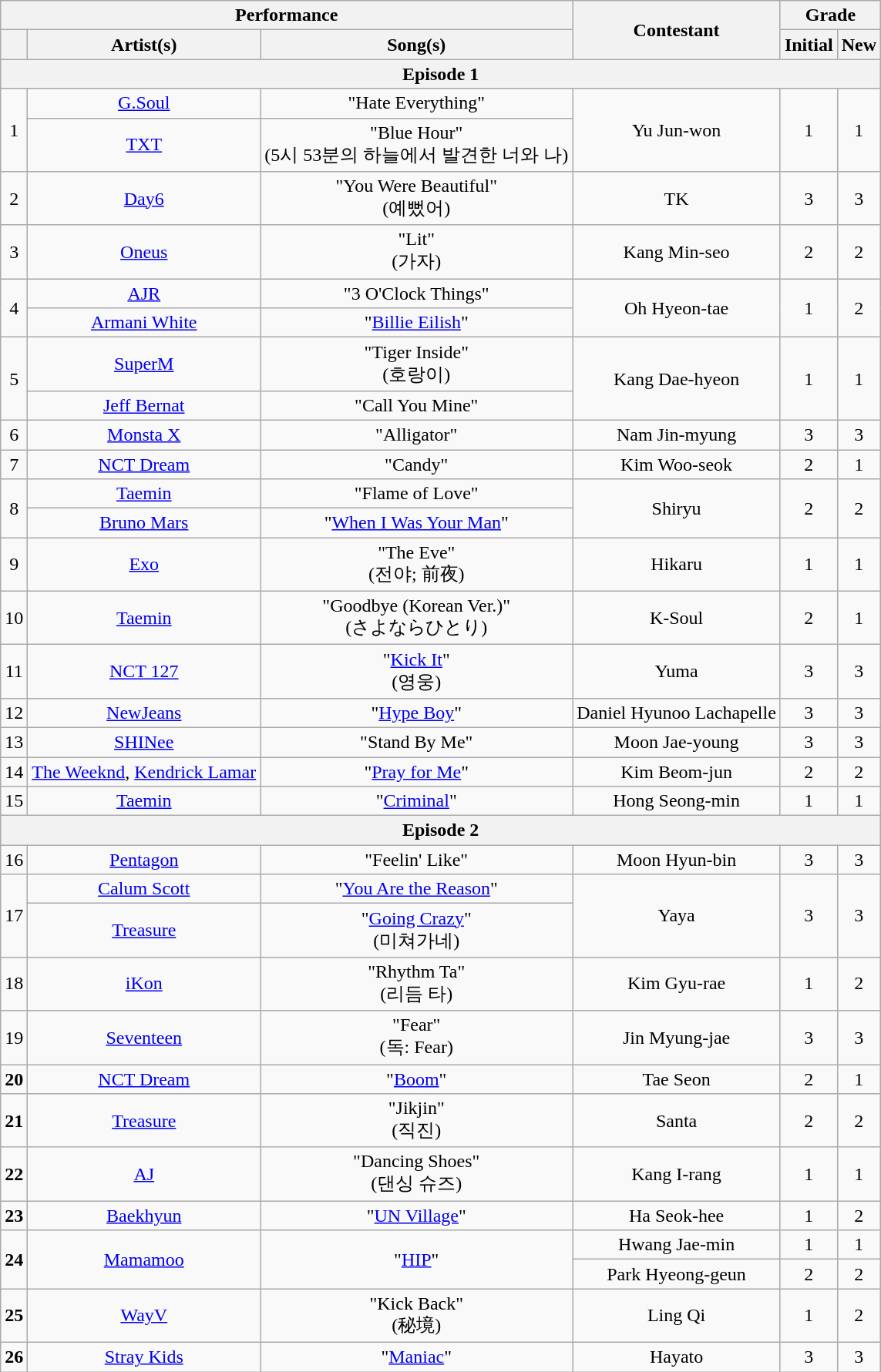<table class="wikitable collapsible" style="text-align:center">
<tr>
<th colspan="3">Performance</th>
<th rowspan="2">Contestant</th>
<th colspan="2">Grade</th>
</tr>
<tr>
<th></th>
<th>Artist(s)</th>
<th>Song(s)</th>
<th>Initial</th>
<th>New</th>
</tr>
<tr>
<th colspan="6">Episode 1</th>
</tr>
<tr>
<td rowspan="2">1</td>
<td><a href='#'>G.Soul</a></td>
<td>"Hate Everything"</td>
<td rowspan="2">Yu Jun-won</td>
<td rowspan="2">1</td>
<td rowspan="2">1</td>
</tr>
<tr>
<td><a href='#'>TXT</a></td>
<td>"Blue Hour"<br>(5시 53분의 하늘에서 발견한 너와 나)</td>
</tr>
<tr>
<td>2</td>
<td><a href='#'>Day6</a></td>
<td>"You Were Beautiful"<br>(예뻤어)</td>
<td>TK</td>
<td>3</td>
<td>3</td>
</tr>
<tr>
<td>3</td>
<td><a href='#'>Oneus</a></td>
<td>"Lit"<br>(가자)</td>
<td>Kang Min-seo</td>
<td>2</td>
<td>2</td>
</tr>
<tr>
<td rowspan="2">4</td>
<td><a href='#'>AJR</a></td>
<td>"3 O'Clock Things"</td>
<td rowspan="2">Oh Hyeon-tae</td>
<td rowspan="2">1</td>
<td rowspan="2">2</td>
</tr>
<tr>
<td><a href='#'>Armani White</a></td>
<td>"<a href='#'>Billie Eilish</a>"</td>
</tr>
<tr>
<td rowspan="2">5</td>
<td><a href='#'>SuperM</a></td>
<td>"Tiger Inside"<br>(호랑이)</td>
<td rowspan="2">Kang Dae-hyeon</td>
<td rowspan="2">1</td>
<td rowspan="2">1</td>
</tr>
<tr>
<td><a href='#'>Jeff Bernat</a></td>
<td>"Call You Mine"</td>
</tr>
<tr>
<td>6</td>
<td><a href='#'>Monsta X</a></td>
<td>"Alligator"</td>
<td>Nam Jin-myung</td>
<td>3</td>
<td>3</td>
</tr>
<tr>
<td>7</td>
<td><a href='#'>NCT Dream</a></td>
<td>"Candy"</td>
<td>Kim Woo-seok</td>
<td>2</td>
<td>1</td>
</tr>
<tr>
<td rowspan="2">8</td>
<td><a href='#'>Taemin</a></td>
<td>"Flame of Love"</td>
<td rowspan="2">Shiryu</td>
<td rowspan="2">2</td>
<td rowspan="2">2</td>
</tr>
<tr>
<td><a href='#'>Bruno Mars</a></td>
<td>"<a href='#'>When I Was Your Man</a>"</td>
</tr>
<tr>
<td>9</td>
<td><a href='#'>Exo</a></td>
<td>"The Eve"<br>(전야; 前夜)</td>
<td>Hikaru</td>
<td>1</td>
<td>1</td>
</tr>
<tr>
<td>10</td>
<td><a href='#'>Taemin</a></td>
<td>"Goodbye (Korean Ver.)"<br>(さよならひとり)</td>
<td>K-Soul</td>
<td>2</td>
<td>1</td>
</tr>
<tr>
<td>11</td>
<td><a href='#'>NCT 127</a></td>
<td>"<a href='#'>Kick It</a>"<br>(영웅)</td>
<td>Yuma</td>
<td>3</td>
<td>3</td>
</tr>
<tr>
<td>12</td>
<td><a href='#'>NewJeans</a></td>
<td>"<a href='#'>Hype Boy</a>"</td>
<td>Daniel Hyunoo Lachapelle</td>
<td>3</td>
<td>3</td>
</tr>
<tr>
<td>13</td>
<td><a href='#'>SHINee</a></td>
<td>"Stand By Me"</td>
<td>Moon Jae-young</td>
<td>3</td>
<td>3</td>
</tr>
<tr>
<td>14</td>
<td><a href='#'>The Weeknd</a>, <a href='#'>Kendrick Lamar</a></td>
<td>"<a href='#'>Pray for Me</a>"</td>
<td>Kim Beom-jun</td>
<td>2</td>
<td>2</td>
</tr>
<tr>
<td>15</td>
<td><a href='#'>Taemin</a></td>
<td>"<a href='#'>Criminal</a>"</td>
<td>Hong Seong-min</td>
<td>1</td>
<td>1</td>
</tr>
<tr>
<th colspan="6">Episode 2</th>
</tr>
<tr>
<td>16</td>
<td><a href='#'>Pentagon</a></td>
<td>"Feelin' Like"</td>
<td>Moon Hyun-bin</td>
<td>3</td>
<td>3</td>
</tr>
<tr>
<td rowspan="2">17</td>
<td><a href='#'>Calum Scott</a></td>
<td>"<a href='#'>You Are the Reason</a>"</td>
<td rowspan="2">Yaya</td>
<td rowspan="2">3</td>
<td rowspan="2">3</td>
</tr>
<tr>
<td><a href='#'>Treasure</a></td>
<td>"<a href='#'>Going Crazy</a>"<br>(미쳐가네)</td>
</tr>
<tr>
<td>18</td>
<td><a href='#'>iKon</a></td>
<td>"Rhythm Ta"<br>(리듬 타)</td>
<td>Kim Gyu-rae</td>
<td>1</td>
<td>2</td>
</tr>
<tr>
<td>19</td>
<td><a href='#'>Seventeen</a></td>
<td>"Fear"<br>(독: Fear)</td>
<td>Jin Myung-jae</td>
<td>3</td>
<td>3</td>
</tr>
<tr>
<td><strong>20</strong></td>
<td><a href='#'>NCT Dream</a></td>
<td>"<a href='#'>Boom</a>"</td>
<td>Tae Seon</td>
<td>2</td>
<td>1</td>
</tr>
<tr>
<td><strong>21</strong></td>
<td><a href='#'>Treasure</a></td>
<td>"Jikjin"<br>(직진)</td>
<td>Santa</td>
<td>2</td>
<td>2</td>
</tr>
<tr>
<td><strong>22</strong></td>
<td><a href='#'>AJ</a></td>
<td>"Dancing Shoes"<br>(댄싱 슈즈)</td>
<td>Kang I-rang</td>
<td>1</td>
<td>1</td>
</tr>
<tr>
<td><strong>23</strong></td>
<td><a href='#'>Baekhyun</a></td>
<td>"<a href='#'>UN Village</a>"</td>
<td>Ha Seok-hee</td>
<td>1</td>
<td>2</td>
</tr>
<tr>
<td rowspan="2"><strong>24</strong></td>
<td rowspan="2"><a href='#'>Mamamoo</a></td>
<td rowspan="2">"<a href='#'>HIP</a>"</td>
<td>Hwang Jae-min</td>
<td>1</td>
<td>1</td>
</tr>
<tr>
<td>Park Hyeong-geun</td>
<td>2</td>
<td>2</td>
</tr>
<tr>
<td><strong>25</strong></td>
<td><a href='#'>WayV</a></td>
<td>"Kick Back"<br>(秘境)</td>
<td>Ling Qi</td>
<td>1</td>
<td>2</td>
</tr>
<tr>
<td><strong>26</strong></td>
<td><a href='#'>Stray Kids</a></td>
<td>"<a href='#'>Maniac</a>"</td>
<td>Hayato</td>
<td>3</td>
<td>3</td>
</tr>
</table>
